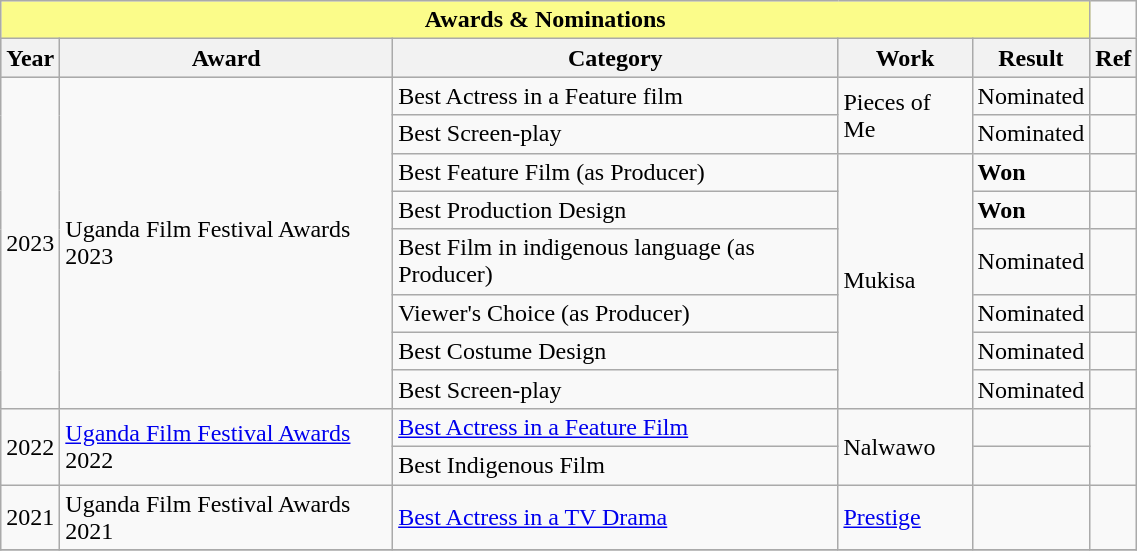<table class="wikitable" width="60%">
<tr>
<th colspan="5" style="background: #FBFC8A;">Awards & Nominations</th>
</tr>
<tr style="background:#ccc; text-align:center;">
<th>Year</th>
<th>Award</th>
<th>Category</th>
<th>Work</th>
<th>Result</th>
<th>Ref</th>
</tr>
<tr>
<td rowspan="8">2023</td>
<td rowspan="8">Uganda Film Festival Awards 2023</td>
<td>Best Actress in a Feature film</td>
<td rowspan="2">Pieces of Me</td>
<td>Nominated</td>
<td></td>
</tr>
<tr>
<td>Best Screen-play</td>
<td>Nominated</td>
<td></td>
</tr>
<tr>
<td>Best Feature Film (as Producer)</td>
<td rowspan="6">Mukisa</td>
<td><strong>Won</strong></td>
<td></td>
</tr>
<tr>
<td>Best Production Design</td>
<td><strong>Won</strong></td>
<td></td>
</tr>
<tr>
<td>Best Film in indigenous language (as Producer)</td>
<td>Nominated</td>
<td></td>
</tr>
<tr>
<td>Viewer's Choice (as Producer)</td>
<td>Nominated</td>
<td></td>
</tr>
<tr>
<td>Best Costume Design</td>
<td>Nominated</td>
<td></td>
</tr>
<tr>
<td>Best Screen-play</td>
<td>Nominated</td>
<td></td>
</tr>
<tr>
<td rowspan="2">2022</td>
<td rowspan="2"><a href='#'>Uganda Film Festival Awards</a> 2022</td>
<td><a href='#'>Best Actress in a Feature Film</a></td>
<td rowspan="2">Nalwawo</td>
<td></td>
<td rowspan="2"></td>
</tr>
<tr>
<td>Best Indigenous Film</td>
<td></td>
</tr>
<tr>
<td>2021</td>
<td>Uganda Film Festival Awards 2021</td>
<td><a href='#'>Best Actress in a TV Drama</a></td>
<td><a href='#'>Prestige</a></td>
<td></td>
<td></td>
</tr>
<tr>
</tr>
</table>
